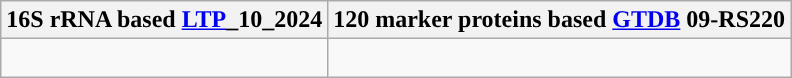<table class="wikitable">
<tr>
<th colspan=1>16S rRNA based <a href='#'>LTP</a>_10_2024</th>
<th colspan=1>120 marker proteins based <a href='#'>GTDB</a> 09-RS220</th>
</tr>
<tr>
<td style="vertical-align:top"><br></td>
<td><br></td>
</tr>
</table>
